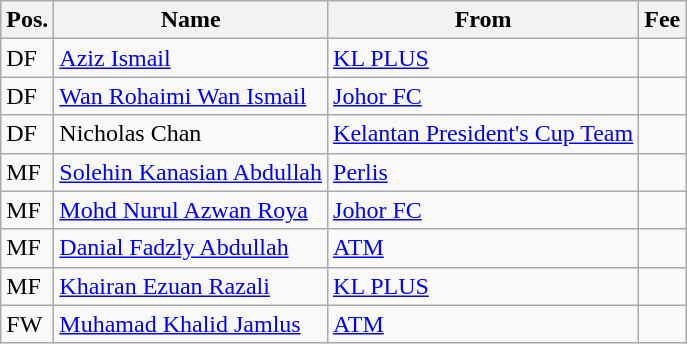<table class="wikitable">
<tr>
<th>Pos.</th>
<th>Name</th>
<th>From</th>
<th>Fee</th>
</tr>
<tr>
<td>DF</td>
<td>  <a href='#'>Aziz Ismail</a></td>
<td>  <a href='#'>KL PLUS</a></td>
<td></td>
</tr>
<tr>
<td>DF</td>
<td>  <a href='#'>Wan Rohaimi Wan Ismail</a></td>
<td>  <a href='#'>Johor FC</a></td>
<td></td>
</tr>
<tr>
<td>DF</td>
<td>  Nicholas Chan</td>
<td>  <a href='#'>Kelantan President's Cup Team</a></td>
<td></td>
</tr>
<tr>
<td>MF</td>
<td>  <a href='#'>Solehin Kanasian Abdullah</a></td>
<td>  <a href='#'>Perlis</a></td>
<td></td>
</tr>
<tr>
<td>MF</td>
<td>  <a href='#'>Mohd Nurul Azwan Roya</a></td>
<td>  <a href='#'>Johor FC</a></td>
<td></td>
</tr>
<tr>
<td>MF</td>
<td>  <a href='#'>Danial Fadzly Abdullah</a></td>
<td>  <a href='#'>ATM</a></td>
<td></td>
</tr>
<tr>
<td>MF</td>
<td>  <a href='#'>Khairan Ezuan Razali</a></td>
<td>  <a href='#'>KL PLUS</a></td>
<td></td>
</tr>
<tr>
<td>FW</td>
<td>  <a href='#'>Muhamad Khalid Jamlus</a></td>
<td>  <a href='#'>ATM</a></td>
<td></td>
</tr>
</table>
